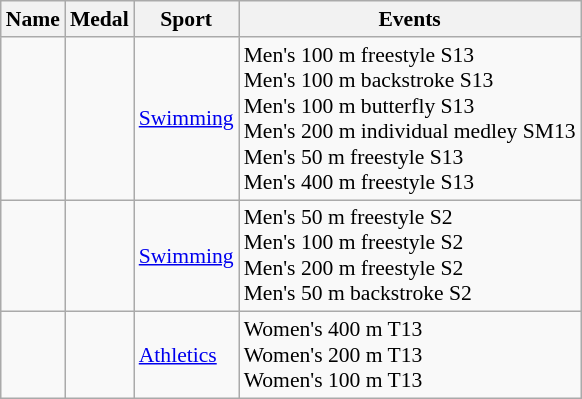<table class="wikitable" style="font-size:90%">
<tr>
<th>Name</th>
<th>Medal</th>
<th>Sport</th>
<th>Events</th>
</tr>
<tr>
<td></td>
<td><br><br><br><br><br></td>
<td><a href='#'>Swimming</a></td>
<td>Men's 100 m freestyle S13<br>Men's 100 m backstroke S13<br>Men's 100 m butterfly S13<br>Men's 200 m individual medley SM13<br>Men's 50 m freestyle S13<br>Men's 400 m freestyle S13</td>
</tr>
<tr>
<td></td>
<td><br><br><br></td>
<td><a href='#'>Swimming</a></td>
<td>Men's 50 m freestyle S2<br>Men's 100 m freestyle S2<br>Men's 200 m freestyle S2<br>Men's 50 m backstroke S2</td>
</tr>
<tr>
<td></td>
<td><br><br></td>
<td><a href='#'>Athletics</a></td>
<td>Women's 400 m T13<br>Women's 200 m T13<br>Women's 100 m T13</td>
</tr>
</table>
